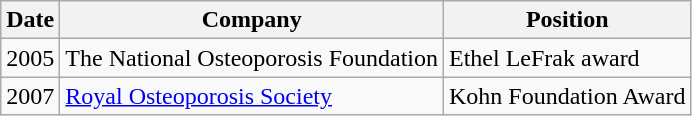<table class="wikitable" style="margin:0.5em 1em 0.5em 0; border:1px #005566 solid; border-collapse:collapse;">
<tr>
<th>Date</th>
<th>Company</th>
<th>Position</th>
</tr>
<tr>
<td>2005</td>
<td>The National Osteoporosis Foundation</td>
<td>Ethel LeFrak award</td>
</tr>
<tr>
<td>2007</td>
<td><a href='#'>Royal Osteoporosis Society</a></td>
<td>Kohn Foundation Award</td>
</tr>
</table>
